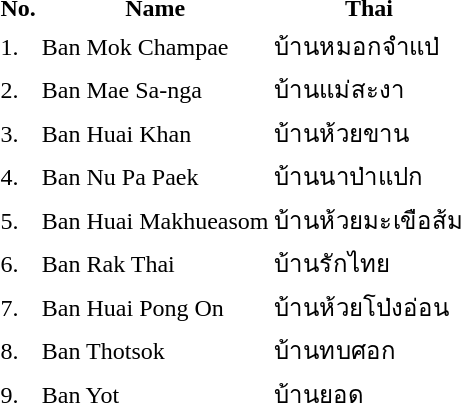<table>
<tr>
<th>No.</th>
<th>Name</th>
<th>Thai</th>
</tr>
<tr>
<td>1.</td>
<td>Ban Mok Champae</td>
<td>บ้านหมอกจำแป่</td>
</tr>
<tr>
<td>2.</td>
<td>Ban Mae Sa-nga</td>
<td>บ้านแม่สะงา</td>
</tr>
<tr>
<td>3.</td>
<td>Ban Huai Khan</td>
<td>บ้านห้วยขาน</td>
</tr>
<tr>
<td>4.</td>
<td>Ban Nu Pa Paek</td>
<td>บ้านนาป่าแปก</td>
</tr>
<tr>
<td>5.</td>
<td>Ban Huai Makhueasom</td>
<td>บ้านห้วยมะเขือส้ม</td>
</tr>
<tr>
<td>6.</td>
<td>Ban Rak Thai</td>
<td>บ้านรักไทย</td>
</tr>
<tr>
<td>7.</td>
<td>Ban Huai Pong On</td>
<td>บ้านห้วยโป่งอ่อน</td>
</tr>
<tr>
<td>8.</td>
<td>Ban Thotsok</td>
<td>บ้านทบศอก</td>
</tr>
<tr>
<td>9.</td>
<td>Ban Yot</td>
<td>บ้านยอด</td>
</tr>
</table>
